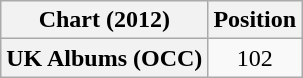<table class="wikitable plainrowheaders" style="text-align:center;">
<tr>
<th scope="col">Chart (2012)</th>
<th scope="col">Position</th>
</tr>
<tr>
<th scope="row">UK Albums (OCC)</th>
<td>102</td>
</tr>
</table>
